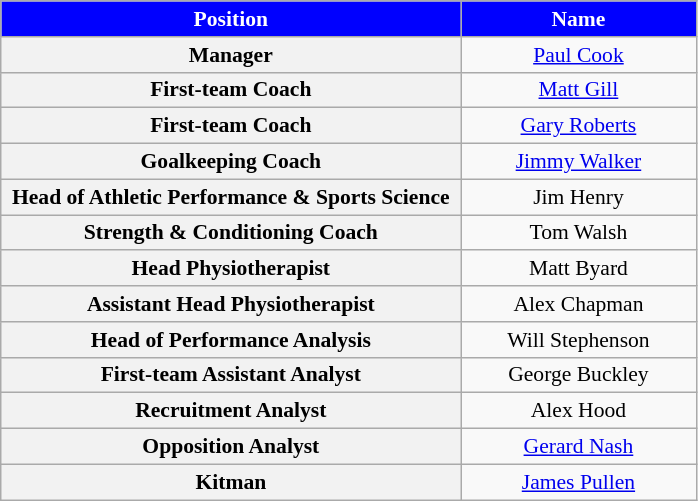<table class="wikitable"  style="text-align:center; font-size:90%; ">
<tr>
<th style="background:blue; color:white; width:300px;">Position</th>
<th style="background:blue; color:white; width:150px;">Name</th>
</tr>
<tr>
<th scope=row>Manager</th>
<td> <a href='#'>Paul Cook</a></td>
</tr>
<tr>
<th scope=row>First-team Coach</th>
<td> <a href='#'>Matt Gill</a></td>
</tr>
<tr>
<th scope=row>First-team Coach</th>
<td> <a href='#'>Gary Roberts</a></td>
</tr>
<tr>
<th scope=row>Goalkeeping Coach</th>
<td> <a href='#'>Jimmy Walker</a></td>
</tr>
<tr>
<th scope=row>Head of Athletic Performance & Sports Science</th>
<td> Jim Henry</td>
</tr>
<tr>
<th scope=row>Strength & Conditioning Coach</th>
<td> Tom Walsh</td>
</tr>
<tr>
<th scope=row>Head Physiotherapist</th>
<td> Matt Byard</td>
</tr>
<tr>
<th scope=row>Assistant Head Physiotherapist</th>
<td> Alex Chapman</td>
</tr>
<tr>
<th scope=row>Head of Performance Analysis</th>
<td> Will Stephenson</td>
</tr>
<tr>
<th scope=row>First-team Assistant Analyst</th>
<td> George Buckley</td>
</tr>
<tr>
<th scope=row>Recruitment Analyst</th>
<td> Alex Hood</td>
</tr>
<tr>
<th scope=row>Opposition Analyst</th>
<td> <a href='#'>Gerard Nash</a></td>
</tr>
<tr>
<th scope=row>Kitman</th>
<td> <a href='#'>James Pullen</a></td>
</tr>
</table>
